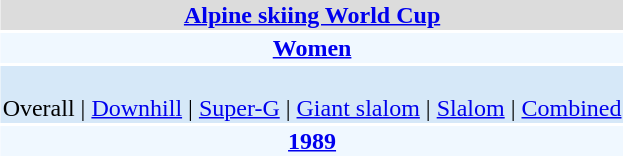<table align="right" class="toccolours" style="margin: 0 0 1em 1em;">
<tr>
<td colspan="2" align=center bgcolor=Gainsboro><strong><a href='#'>Alpine skiing World Cup</a></strong></td>
</tr>
<tr>
<td colspan="2" align=center bgcolor=AliceBlue><strong><a href='#'>Women</a></strong></td>
</tr>
<tr>
<td colspan="2" align=center bgcolor=D6E8F8><br>Overall | 
<a href='#'>Downhill</a> | 
<a href='#'>Super-G</a> | 
<a href='#'>Giant slalom</a> | 
<a href='#'>Slalom</a> | 
<a href='#'>Combined</a></td>
</tr>
<tr>
<td colspan="2" align=center bgcolor=AliceBlue><strong><a href='#'>1989</a></strong></td>
</tr>
</table>
